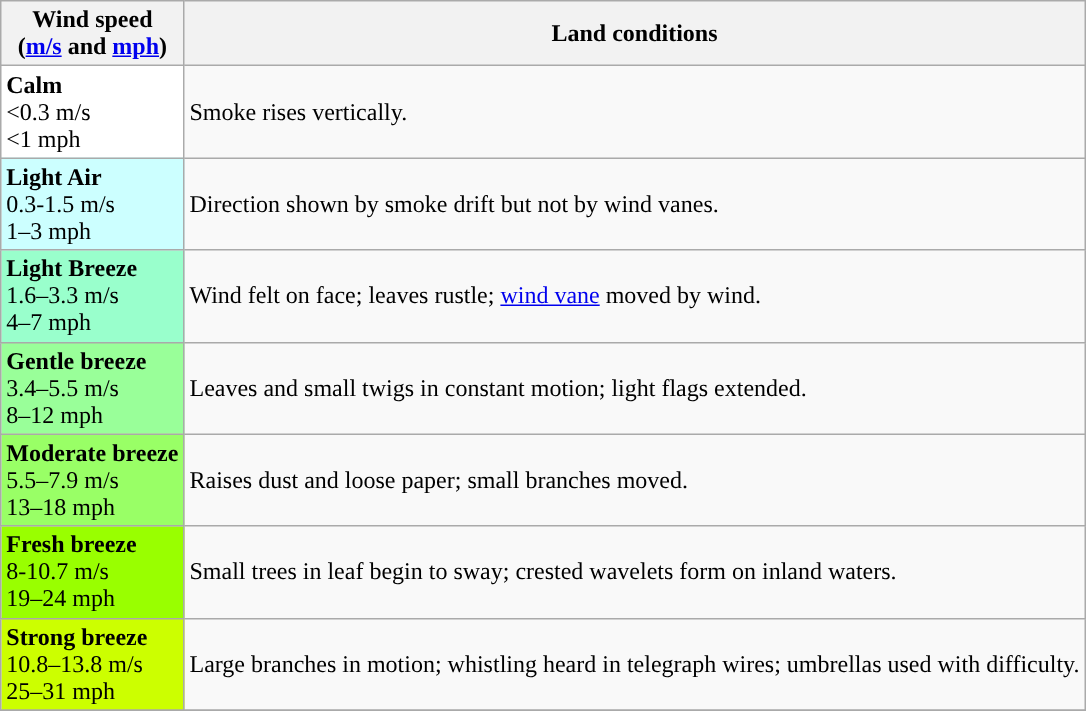<table class="wikitable">
<tr>
<th>Wind speed <br>(<a href='#'>m/s</a> and <a href='#'>mph</a>)</th>
<th>Land conditions</th>
</tr>
<tr>
<td style="background-color: #FFFFFF"><strong>Calm</strong> <br><0.3 m/s <br><1 mph</td>
<td>Smoke rises vertically.</td>
</tr>
<tr>
<td style="background-color: #CCFFFF"><strong>Light Air</strong> <br>0.3-1.5 m/s <br>1–3 mph</td>
<td>Direction shown by smoke drift but not by wind vanes.</td>
</tr>
<tr>
<td style="background-color: #99FFCC"><strong>Light Breeze</strong> <br>1.6–3.3 m/s <br>4–7 mph</td>
<td>Wind felt on face; leaves rustle; <a href='#'>wind vane</a> moved by wind.</td>
</tr>
<tr>
<td style="background-color: #99FF99"><strong>Gentle breeze</strong> <br>3.4–5.5 m/s <br>8–12 mph</td>
<td>Leaves and small twigs in constant motion; light flags extended.</td>
</tr>
<tr>
<td style="background-color: #99FF66"><strong>Moderate breeze</strong> <br>5.5–7.9 m/s <br>13–18 mph</td>
<td>Raises dust and loose paper; small branches moved.</td>
</tr>
<tr>
<td style="background-color: #99FF00"><strong>Fresh breeze</strong> <br>8-10.7 m/s <br>19–24 mph</td>
<td>Small trees in leaf begin to sway; crested wavelets form on inland waters.</td>
</tr>
<tr>
<td style="background-color: #CCFF00"><strong>Strong breeze</strong> <br>10.8–13.8 m/s <br>25–31 mph</td>
<td>Large branches in motion; whistling heard in telegraph wires; umbrellas used with difficulty.</td>
</tr>
<tr>
</tr>
</table>
